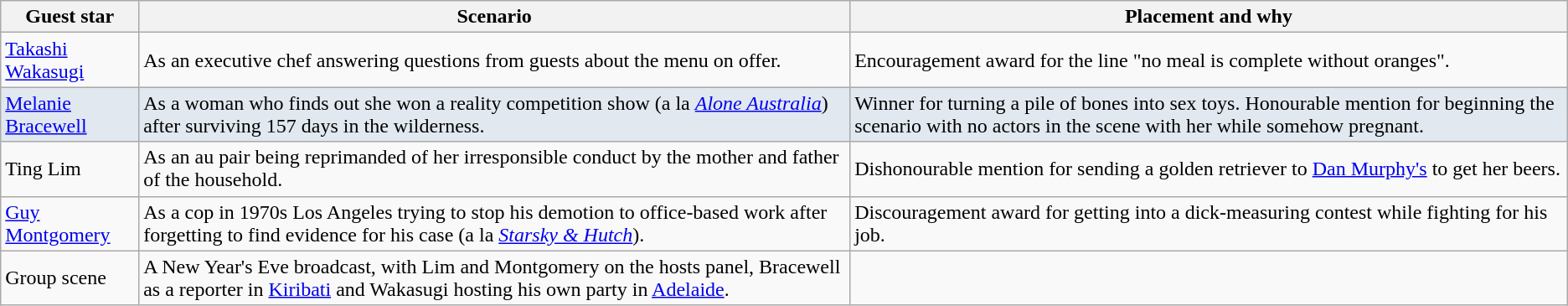<table class="wikitable">
<tr>
<th>Guest star</th>
<th>Scenario</th>
<th>Placement and why</th>
</tr>
<tr>
<td><a href='#'>Takashi Wakasugi</a></td>
<td>As an executive chef answering questions from guests about the menu on offer.</td>
<td>Encouragement award for the line "no meal is complete without oranges".</td>
</tr>
<tr style="background:#E1E8EF;">
<td><a href='#'>Melanie Bracewell</a></td>
<td>As a woman who finds out she won a reality competition show (a la <em><a href='#'>Alone Australia</a></em>) after surviving 157 days in the wilderness.</td>
<td>Winner for turning a pile of bones into sex toys. Honourable mention for beginning the scenario with no actors in the scene with her while somehow pregnant.</td>
</tr>
<tr>
<td>Ting Lim</td>
<td>As an au pair being reprimanded of her irresponsible conduct by the mother and father of the household.</td>
<td>Dishonourable mention for sending a golden retriever to <a href='#'>Dan Murphy's</a> to get her beers.</td>
</tr>
<tr>
<td><a href='#'>Guy Montgomery</a></td>
<td>As a cop in 1970s Los Angeles trying to stop his demotion to office-based work after forgetting to find evidence for his case (a la <em><a href='#'>Starsky & Hutch</a></em>).</td>
<td>Discouragement award for getting into a dick-measuring contest while fighting for his job.</td>
</tr>
<tr>
<td>Group scene</td>
<td>A New Year's Eve broadcast, with Lim and Montgomery on the hosts panel, Bracewell as a reporter in <a href='#'>Kiribati</a> and Wakasugi hosting his own party in <a href='#'>Adelaide</a>.</td>
<td></td>
</tr>
</table>
